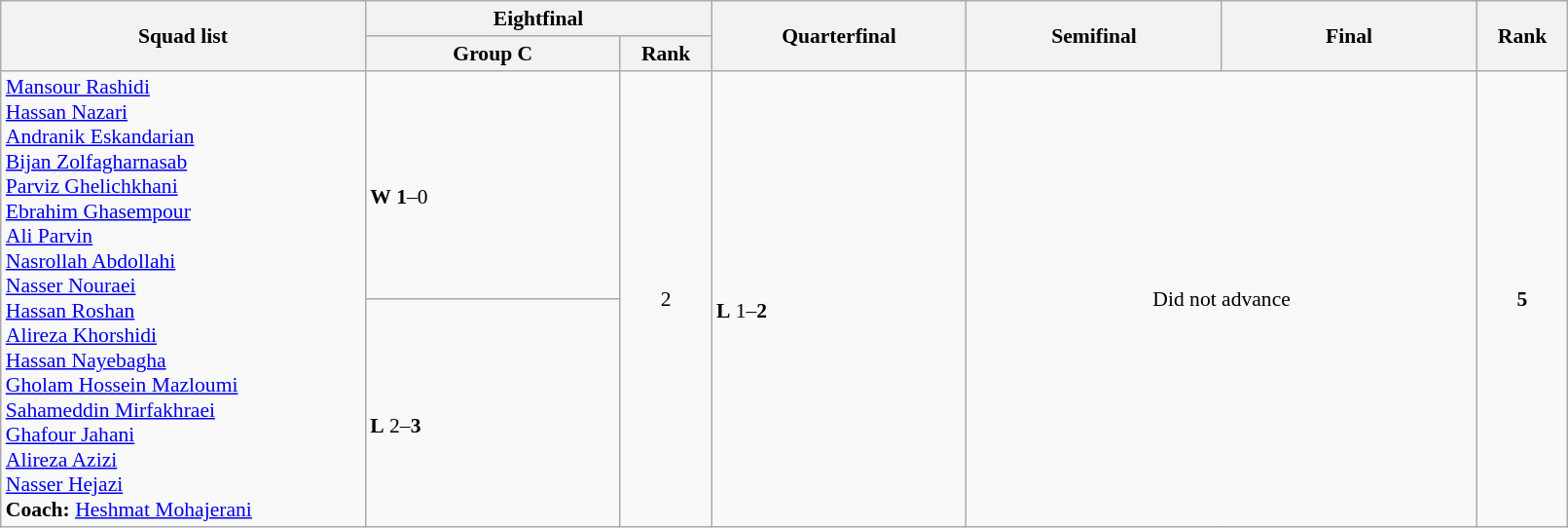<table class="wikitable" width="85%" style="text-align:left; font-size:90%">
<tr>
<th rowspan="2" width="20%">Squad list</th>
<th colspan="2">Eightfinal</th>
<th rowspan="2" width="14%">Quarterfinal</th>
<th rowspan="2" width="14%">Semifinal</th>
<th rowspan="2" width="14%">Final</th>
<th rowspan="2" width="5%">Rank</th>
</tr>
<tr>
<th width="14%">Group C</th>
<th width="5%">Rank</th>
</tr>
<tr>
<td rowspan="2"><a href='#'>Mansour Rashidi</a><br><a href='#'>Hassan Nazari</a><br><a href='#'>Andranik Eskandarian</a><br><a href='#'>Bijan Zolfagharnasab</a><br><a href='#'>Parviz Ghelichkhani</a><br><a href='#'>Ebrahim Ghasempour</a><br><a href='#'>Ali Parvin</a><br><a href='#'>Nasrollah Abdollahi</a><br><a href='#'>Nasser Nouraei</a><br><a href='#'>Hassan Roshan</a><br><a href='#'>Alireza Khorshidi</a><br><a href='#'>Hassan Nayebagha</a><br><a href='#'>Gholam Hossein Mazloumi</a><br><a href='#'>Sahameddin Mirfakhraei</a><br><a href='#'>Ghafour Jahani</a><br><a href='#'>Alireza Azizi</a><br><a href='#'>Nasser Hejazi</a><br> <strong>Coach:</strong> <a href='#'>Heshmat Mohajerani</a></td>
<td><br><strong>W</strong> <strong>1</strong>–0</td>
<td rowspan="2" align=center>2 <strong></strong></td>
<td rowspan="2"><br><strong>L</strong> 1–<strong>2</strong></td>
<td colspan=2 rowspan="2" align=center>Did not advance</td>
<td rowspan="2" align="center"><strong>5</strong></td>
</tr>
<tr>
<td><br><strong>L</strong> 2–<strong>3</strong></td>
</tr>
</table>
